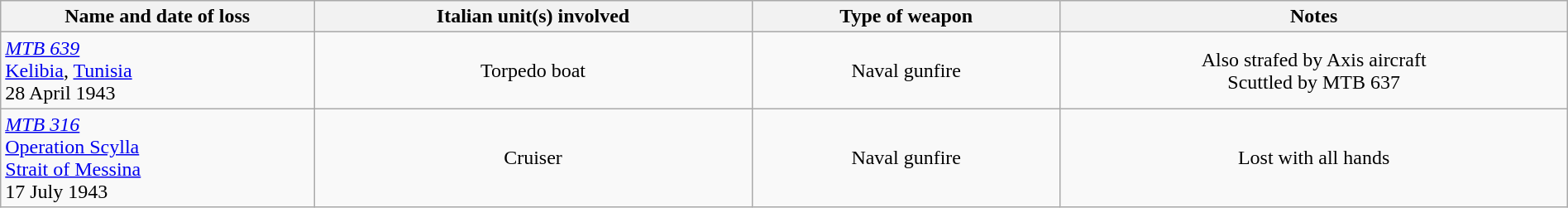<table class="wikitable sortable" width="100%">
<tr>
<th width=20% class=unsortable>Name and date of loss</th>
<th>Italian unit(s) involved</th>
<th>Type of weapon</th>
<th>Notes</th>
</tr>
<tr align="center">
<td align=left> <em><a href='#'>MTB 639</a></em><br><a href='#'>Kelibia</a>, <a href='#'>Tunisia</a><br>28 April 1943</td>
<td>Torpedo boat </td>
<td>Naval gunfire</td>
<td>Also strafed by Axis aircraft<br>Scuttled by MTB 637</td>
</tr>
<tr align="center">
<td align=left> <a href='#'><em>MTB 316</em></a><br><a href='#'>Operation Scylla</a><br><a href='#'>Strait of Messina</a><br>17 July 1943</td>
<td>Cruiser </td>
<td>Naval gunfire</td>
<td>Lost with all hands</td>
</tr>
</table>
